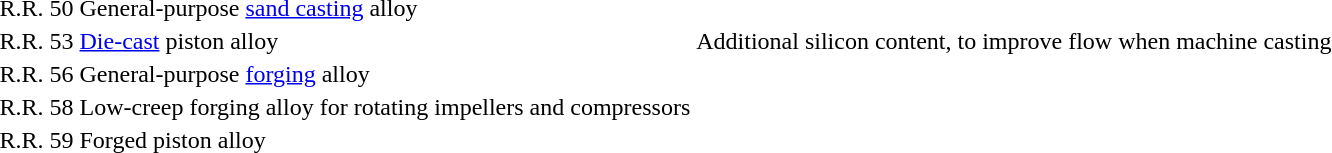<table>
<tr>
<td>R.R. 50</td>
<td>General-purpose <a href='#'>sand casting</a> alloy</td>
</tr>
<tr>
<td>R.R. 53</td>
<td><a href='#'>Die-cast</a> piston alloy</td>
<td>Additional silicon content, to improve flow when machine casting</td>
</tr>
<tr>
<td>R.R. 56</td>
<td>General-purpose <a href='#'>forging</a> alloy</td>
</tr>
<tr>
<td>R.R. 58</td>
<td>Low-creep forging alloy for rotating impellers and compressors</td>
</tr>
<tr>
<td>R.R. 59</td>
<td>Forged piston alloy</td>
</tr>
</table>
